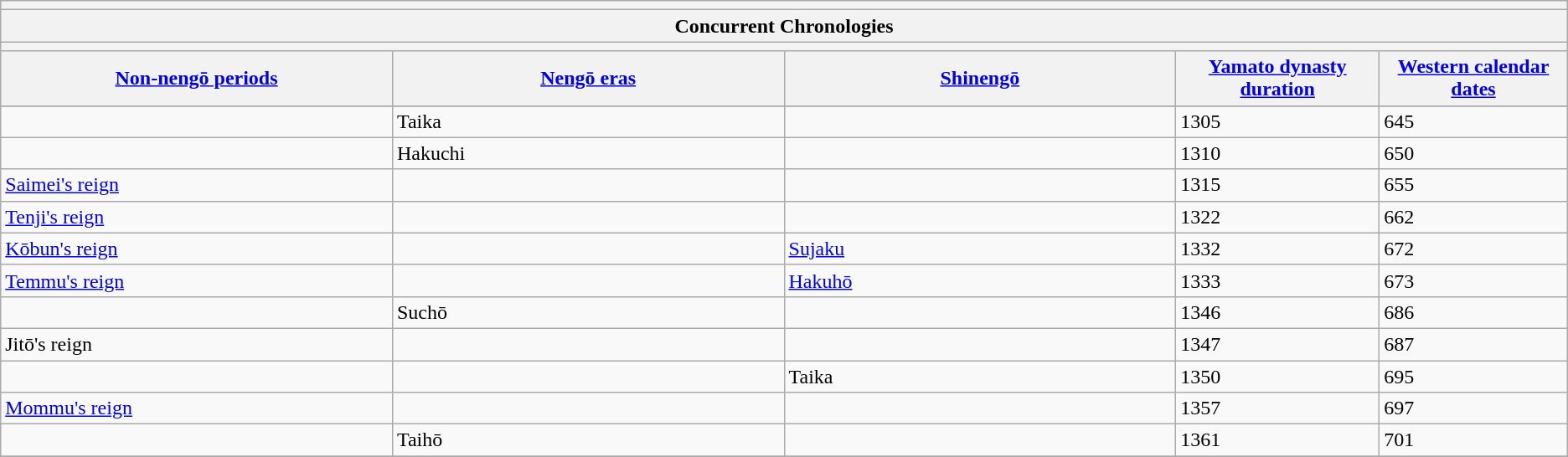<table class="wikitable">
<tr>
<th colspan="6"></th>
</tr>
<tr>
<th colspan="6">Concurrent Chronologies</th>
</tr>
<tr>
<th colspan="6"></th>
</tr>
<tr>
<th width="25%"><a href='#'>Non-nengō periods</a></th>
<th width="25%"><a href='#'>Nengō eras</a></th>
<th width="25%"><a href='#'>Shinengō</a></th>
<th width="13%"><a href='#'>Yamato dynasty duration</a></th>
<th width="12%"><a href='#'>Western calendar dates</a></th>
</tr>
<tr>
</tr>
<tr>
<td></td>
<td>Taika</td>
<td></td>
<td>1305</td>
<td>645</td>
</tr>
<tr>
<td></td>
<td>Hakuchi</td>
<td></td>
<td>1310</td>
<td>650</td>
</tr>
<tr>
<td><a href='#'>Saimei's reign</a></td>
<td></td>
<td></td>
<td>1315</td>
<td>655</td>
</tr>
<tr>
<td><a href='#'>Tenji's reign</a></td>
<td></td>
<td></td>
<td>1322</td>
<td>662</td>
</tr>
<tr>
<td><a href='#'>Kōbun's reign</a></td>
<td></td>
<td><a href='#'>Sujaku</a></td>
<td>1332</td>
<td>672</td>
</tr>
<tr>
<td><a href='#'>Temmu's reign</a></td>
<td></td>
<td><a href='#'>Hakuhō</a></td>
<td>1333</td>
<td>673</td>
</tr>
<tr>
<td></td>
<td>Suchō</td>
<td></td>
<td>1346</td>
<td>686</td>
</tr>
<tr>
<td>Jitō's reign</td>
<td></td>
<td></td>
<td>1347</td>
<td>687</td>
</tr>
<tr>
<td></td>
<td></td>
<td>Taika</td>
<td>1350</td>
<td>695</td>
</tr>
<tr>
<td><a href='#'>Mommu's reign</a></td>
<td></td>
<td></td>
<td>1357</td>
<td>697</td>
</tr>
<tr>
<td></td>
<td>Taihō</td>
<td></td>
<td>1361</td>
<td>701</td>
</tr>
<tr>
</tr>
<tr>
</tr>
</table>
